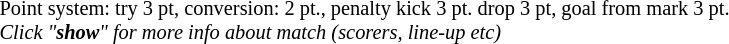<table width=100%>
<tr>
<td align=left width=60% style="font-size: 85%">Point system: try 3 pt, conversion: 2 pt., penalty kick 3 pt. drop 3 pt, goal from mark 3 pt. <br><em>Click "<strong>show</strong>" for more info about match (scorers, line-up etc)</em></td>
</tr>
</table>
